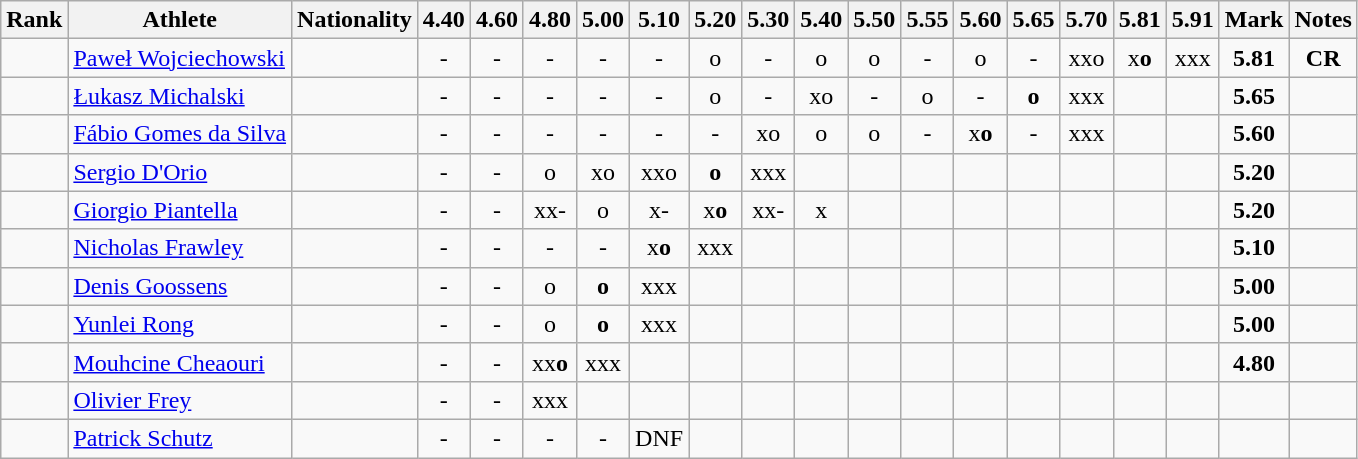<table class="wikitable sortable" style="text-align:center">
<tr>
<th>Rank</th>
<th>Athlete</th>
<th>Nationality</th>
<th>4.40</th>
<th>4.60</th>
<th>4.80</th>
<th>5.00</th>
<th>5.10</th>
<th>5.20</th>
<th>5.30</th>
<th>5.40</th>
<th>5.50</th>
<th>5.55</th>
<th>5.60</th>
<th>5.65</th>
<th>5.70</th>
<th>5.81</th>
<th>5.91</th>
<th>Mark</th>
<th>Notes</th>
</tr>
<tr>
<td></td>
<td align="left"><a href='#'>Paweł Wojciechowski</a></td>
<td align=left></td>
<td>-</td>
<td>-</td>
<td>-</td>
<td>-</td>
<td>-</td>
<td>o</td>
<td>-</td>
<td>o</td>
<td>o</td>
<td>-</td>
<td>o</td>
<td>-</td>
<td>xxo</td>
<td>x<strong>o</strong></td>
<td>xxx</td>
<td><strong>5.81</strong></td>
<td><strong>CR</strong></td>
</tr>
<tr>
<td></td>
<td align="left"><a href='#'>Łukasz Michalski</a></td>
<td align=left></td>
<td>-</td>
<td>-</td>
<td>-</td>
<td>-</td>
<td>-</td>
<td>o</td>
<td>-</td>
<td>xo</td>
<td>-</td>
<td>o</td>
<td>-</td>
<td><strong>o</strong></td>
<td>xxx</td>
<td></td>
<td></td>
<td><strong>5.65</strong></td>
<td></td>
</tr>
<tr>
<td></td>
<td align="left"><a href='#'>Fábio Gomes da Silva</a></td>
<td align=left></td>
<td>-</td>
<td>-</td>
<td>-</td>
<td>-</td>
<td>-</td>
<td>-</td>
<td>xo</td>
<td>o</td>
<td>o</td>
<td>-</td>
<td>x<strong>o</strong></td>
<td>-</td>
<td>xxx</td>
<td></td>
<td></td>
<td><strong>5.60</strong></td>
<td></td>
</tr>
<tr>
<td></td>
<td align="left"><a href='#'>Sergio D'Orio</a></td>
<td align=left></td>
<td>-</td>
<td>-</td>
<td>o</td>
<td>xo</td>
<td>xxo</td>
<td><strong>o</strong></td>
<td>xxx</td>
<td></td>
<td></td>
<td></td>
<td></td>
<td></td>
<td></td>
<td></td>
<td></td>
<td><strong>5.20</strong></td>
<td></td>
</tr>
<tr>
<td></td>
<td align="left"><a href='#'>Giorgio Piantella</a></td>
<td align=left></td>
<td>-</td>
<td>-</td>
<td>xx-</td>
<td>o</td>
<td>x-</td>
<td>x<strong>o</strong></td>
<td>xx-</td>
<td>x</td>
<td></td>
<td></td>
<td></td>
<td></td>
<td></td>
<td></td>
<td></td>
<td><strong>5.20</strong></td>
<td></td>
</tr>
<tr>
<td></td>
<td align="left"><a href='#'>Nicholas Frawley</a></td>
<td align=left></td>
<td>-</td>
<td>-</td>
<td>-</td>
<td>-</td>
<td>x<strong>o</strong></td>
<td>xxx</td>
<td></td>
<td></td>
<td></td>
<td></td>
<td></td>
<td></td>
<td></td>
<td></td>
<td></td>
<td><strong>5.10</strong></td>
<td></td>
</tr>
<tr>
<td></td>
<td align="left"><a href='#'>Denis Goossens</a></td>
<td align=left></td>
<td>-</td>
<td>-</td>
<td>o</td>
<td><strong>o</strong></td>
<td>xxx</td>
<td></td>
<td></td>
<td></td>
<td></td>
<td></td>
<td></td>
<td></td>
<td></td>
<td></td>
<td></td>
<td><strong>5.00</strong></td>
<td></td>
</tr>
<tr>
<td></td>
<td align="left"><a href='#'>Yunlei Rong</a></td>
<td align=left></td>
<td>-</td>
<td>-</td>
<td>o</td>
<td><strong>o</strong></td>
<td>xxx</td>
<td></td>
<td></td>
<td></td>
<td></td>
<td></td>
<td></td>
<td></td>
<td></td>
<td></td>
<td></td>
<td><strong>5.00</strong></td>
<td></td>
</tr>
<tr>
<td></td>
<td align="left"><a href='#'>Mouhcine Cheaouri</a></td>
<td align=left></td>
<td>-</td>
<td>-</td>
<td>xx<strong>o</strong></td>
<td>xxx</td>
<td></td>
<td></td>
<td></td>
<td></td>
<td></td>
<td></td>
<td></td>
<td></td>
<td></td>
<td></td>
<td></td>
<td><strong>4.80</strong></td>
<td></td>
</tr>
<tr>
<td></td>
<td align="left"><a href='#'>Olivier Frey</a></td>
<td align=left></td>
<td>-</td>
<td>-</td>
<td>xxx</td>
<td></td>
<td></td>
<td></td>
<td></td>
<td></td>
<td></td>
<td></td>
<td></td>
<td></td>
<td></td>
<td></td>
<td></td>
<td></td>
<td></td>
</tr>
<tr>
<td></td>
<td align="left"><a href='#'>Patrick Schutz</a></td>
<td align=left></td>
<td>-</td>
<td>-</td>
<td>-</td>
<td>-</td>
<td>DNF</td>
<td></td>
<td></td>
<td></td>
<td></td>
<td></td>
<td></td>
<td></td>
<td></td>
<td></td>
<td></td>
<td></td>
<td></td>
</tr>
</table>
